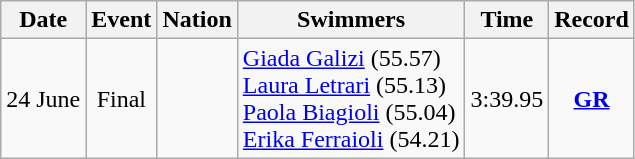<table class=wikitable style=text-align:center>
<tr>
<th>Date</th>
<th>Event</th>
<th>Nation</th>
<th>Swimmers</th>
<th>Time</th>
<th>Record</th>
</tr>
<tr>
<td>24 June</td>
<td>Final</td>
<td align=left></td>
<td align=left><a href='#'>Giada Galizi</a> (55.57)<br><a href='#'>Laura Letrari</a> (55.13)<br><a href='#'>Paola Biagioli</a> (55.04)<br><a href='#'>Erika Ferraioli</a> (54.21)</td>
<td>3:39.95</td>
<td><strong><a href='#'>GR</a></strong></td>
</tr>
</table>
